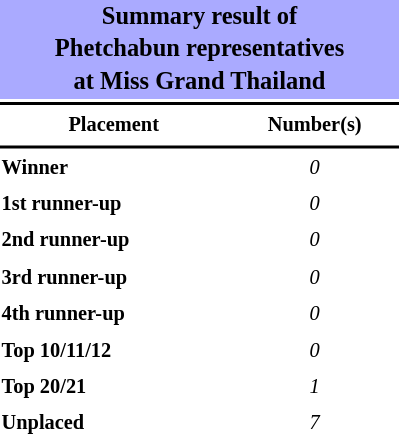<table style="width: 270px; font-size:85%; line-height:1.5em;">
<tr>
<th colspan="2" align="center" style="background:#AAF;"><big>Summary result of<br>Phetchabun representatives<br>at Miss Grand Thailand</big></th>
</tr>
<tr>
<td colspan="2" style="background:black"></td>
</tr>
<tr>
<th scope="col">Placement</th>
<th scope="col">Number(s)</th>
</tr>
<tr>
<td colspan="2" style="background:black"></td>
</tr>
<tr>
<td align="left"><strong>Winner</strong></td>
<td align="center"><em>0</em></td>
</tr>
<tr>
<td align="left"><strong>1st runner-up</strong></td>
<td align="center"><em>0</em></td>
</tr>
<tr>
<td align="left"><strong>2nd runner-up</strong></td>
<td align="center"><em>0</em></td>
</tr>
<tr>
<td align="left"><strong>3rd runner-up</strong></td>
<td align="center"><em>0</em></td>
</tr>
<tr>
<td align="left"><strong>4th runner-up</strong></td>
<td align="center"><em>0</em></td>
</tr>
<tr>
<td align="left"><strong>Top 10/11/12</strong></td>
<td align="center"><em>0</em></td>
</tr>
<tr>
<td align="left"><strong>Top 20/21</strong></td>
<td align="center"><em>1</em></td>
</tr>
<tr>
<td align="left"><strong>Unplaced</strong></td>
<td align="center"><em>7</em></td>
</tr>
</table>
